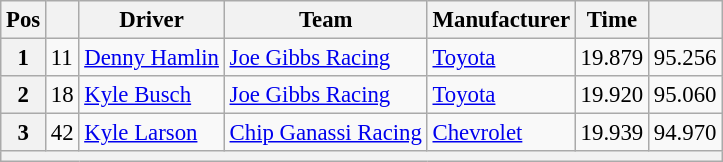<table class="wikitable" style="font-size:95%">
<tr>
<th>Pos</th>
<th></th>
<th>Driver</th>
<th>Team</th>
<th>Manufacturer</th>
<th>Time</th>
<th></th>
</tr>
<tr>
<th>1</th>
<td>11</td>
<td><a href='#'>Denny Hamlin</a></td>
<td><a href='#'>Joe Gibbs Racing</a></td>
<td><a href='#'>Toyota</a></td>
<td>19.879</td>
<td>95.256</td>
</tr>
<tr>
<th>2</th>
<td>18</td>
<td><a href='#'>Kyle Busch</a></td>
<td><a href='#'>Joe Gibbs Racing</a></td>
<td><a href='#'>Toyota</a></td>
<td>19.920</td>
<td>95.060</td>
</tr>
<tr>
<th>3</th>
<td>42</td>
<td><a href='#'>Kyle Larson</a></td>
<td><a href='#'>Chip Ganassi Racing</a></td>
<td><a href='#'>Chevrolet</a></td>
<td>19.939</td>
<td>94.970</td>
</tr>
<tr>
<th colspan="7"></th>
</tr>
</table>
